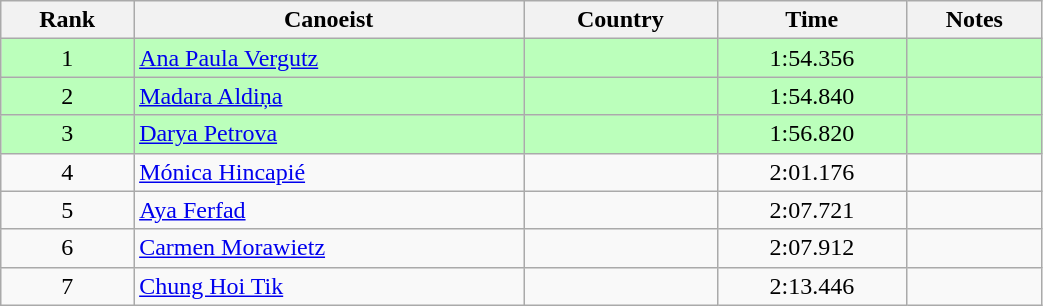<table class="wikitable" style="text-align:center;width: 55%">
<tr>
<th>Rank</th>
<th>Canoeist</th>
<th>Country</th>
<th>Time</th>
<th>Notes</th>
</tr>
<tr bgcolor=bbffbb>
<td>1</td>
<td align="left"><a href='#'>Ana Paula Vergutz</a></td>
<td align="left"></td>
<td>1:54.356</td>
<td></td>
</tr>
<tr bgcolor=bbffbb>
<td>2</td>
<td align="left"><a href='#'>Madara Aldiņa</a></td>
<td align="left"></td>
<td>1:54.840</td>
<td></td>
</tr>
<tr bgcolor=bbffbb>
<td>3</td>
<td align="left"><a href='#'>Darya Petrova</a></td>
<td align="left"></td>
<td>1:56.820</td>
<td></td>
</tr>
<tr>
<td>4</td>
<td align="left"><a href='#'>Mónica Hincapié</a></td>
<td align="left"></td>
<td>2:01.176</td>
<td></td>
</tr>
<tr>
<td>5</td>
<td align="left"><a href='#'>Aya Ferfad</a></td>
<td align="left"></td>
<td>2:07.721</td>
<td></td>
</tr>
<tr>
<td>6</td>
<td align="left"><a href='#'>Carmen Morawietz</a></td>
<td align="left"></td>
<td>2:07.912</td>
<td></td>
</tr>
<tr>
<td>7</td>
<td align="left"><a href='#'>Chung Hoi Tik</a></td>
<td align="left"></td>
<td>2:13.446</td>
<td></td>
</tr>
</table>
